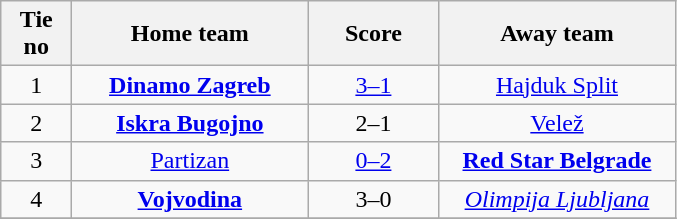<table class="wikitable" style="text-align: center">
<tr>
<th width=40>Tie no</th>
<th width=150>Home team</th>
<th width=80>Score</th>
<th width=150>Away team</th>
</tr>
<tr>
<td>1</td>
<td><strong><a href='#'>Dinamo Zagreb</a></strong></td>
<td><a href='#'>3–1</a></td>
<td><a href='#'>Hajduk Split</a></td>
</tr>
<tr>
<td>2</td>
<td><strong><a href='#'>Iskra Bugojno</a></strong></td>
<td>2–1</td>
<td><a href='#'>Velež</a></td>
</tr>
<tr>
<td>3</td>
<td><a href='#'>Partizan</a></td>
<td><a href='#'>0–2</a></td>
<td><strong><a href='#'>Red Star Belgrade</a></strong></td>
</tr>
<tr>
<td>4</td>
<td><strong><a href='#'>Vojvodina</a></strong></td>
<td>3–0</td>
<td><em><a href='#'>Olimpija Ljubljana</a></em></td>
</tr>
<tr>
</tr>
</table>
